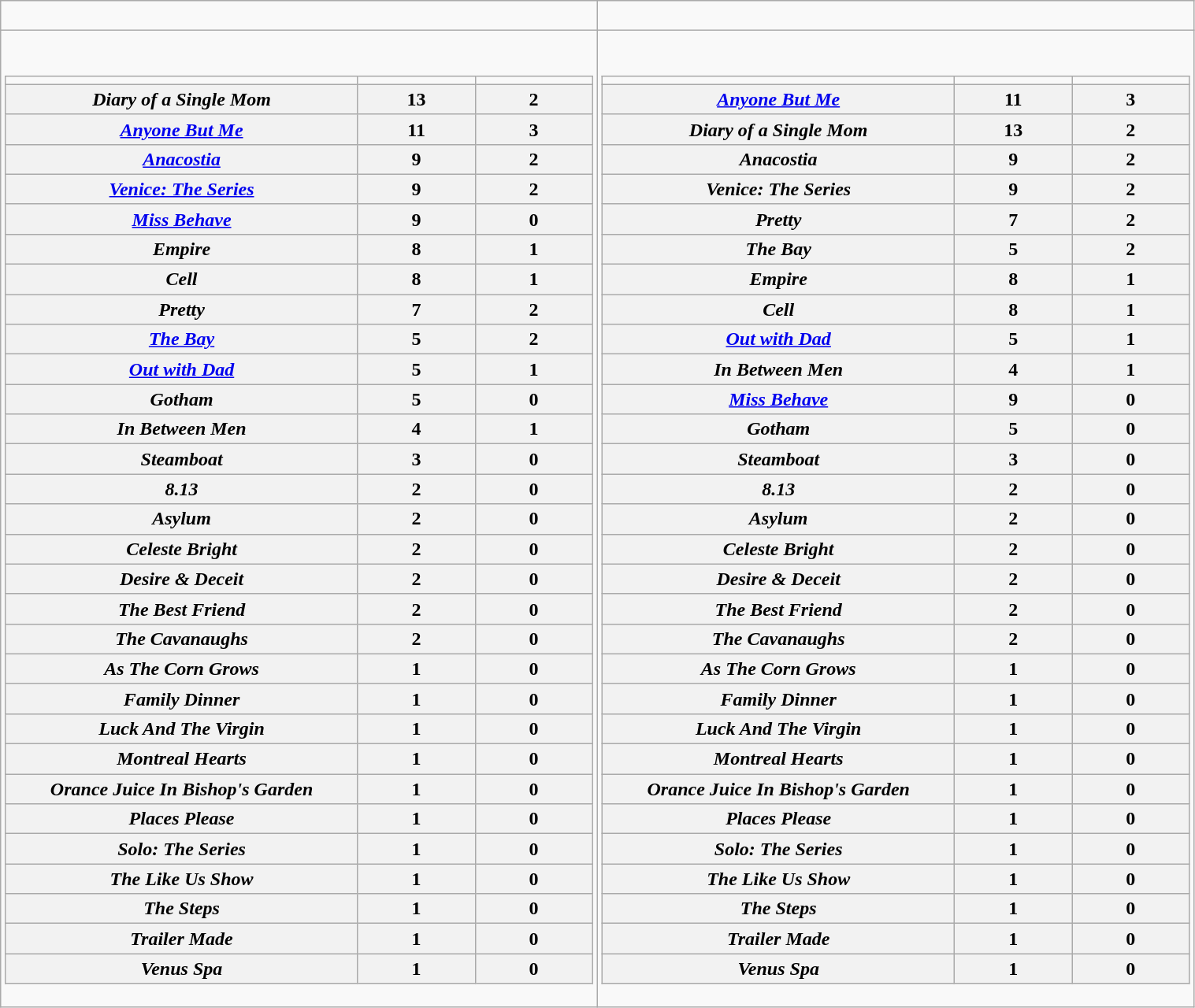<table class=wikitable  style="width:80%">
<tr>
<td valign="top" width="50%"><br></td>
<td valign="top" width="50%"><br></td>
</tr>
<tr>
<td valign=top><br><table class=wikitable  width="100%">
<tr>
<td width="60%"></td>
<td width="20%"></td>
<td width="20%"></td>
</tr>
<tr>
<th><em>Diary of a Single Mom</em></th>
<th>13</th>
<th>2</th>
</tr>
<tr>
<th><em><a href='#'>Anyone But Me</a></em></th>
<th>11</th>
<th>3</th>
</tr>
<tr>
<th><em><a href='#'>Anacostia</a></em></th>
<th>9</th>
<th>2</th>
</tr>
<tr>
<th><em><a href='#'>Venice: The Series</a></em></th>
<th>9</th>
<th>2</th>
</tr>
<tr>
<th><em><a href='#'>Miss Behave</a></em></th>
<th>9</th>
<th>0</th>
</tr>
<tr>
<th><em>Empire</em></th>
<th>8</th>
<th>1</th>
</tr>
<tr>
<th><em>Cell</em></th>
<th>8</th>
<th>1</th>
</tr>
<tr>
<th><em>Pretty</em></th>
<th>7</th>
<th>2</th>
</tr>
<tr>
<th><em><a href='#'>The Bay</a></em></th>
<th>5</th>
<th>2</th>
</tr>
<tr>
<th><em><a href='#'>Out with Dad</a></em></th>
<th>5</th>
<th>1</th>
</tr>
<tr>
<th><em>Gotham</em></th>
<th>5</th>
<th>0</th>
</tr>
<tr>
<th><em>In Between Men</em></th>
<th>4</th>
<th>1</th>
</tr>
<tr>
<th><em>Steamboat</em></th>
<th>3</th>
<th>0</th>
</tr>
<tr>
<th><em>8.13</em></th>
<th>2</th>
<th>0</th>
</tr>
<tr>
<th><em>Asylum</em></th>
<th>2</th>
<th>0</th>
</tr>
<tr>
<th><em>Celeste Bright</em></th>
<th>2</th>
<th>0</th>
</tr>
<tr>
<th><em>Desire & Deceit</em></th>
<th>2</th>
<th>0</th>
</tr>
<tr>
<th><em>The Best Friend</em></th>
<th>2</th>
<th>0</th>
</tr>
<tr>
<th><em>The Cavanaughs</em></th>
<th>2</th>
<th>0</th>
</tr>
<tr>
<th><em>As The Corn Grows</em></th>
<th>1</th>
<th>0</th>
</tr>
<tr>
<th><em>Family Dinner</em></th>
<th>1</th>
<th>0</th>
</tr>
<tr>
<th><em>Luck And The Virgin</em></th>
<th>1</th>
<th>0</th>
</tr>
<tr>
<th><em>Montreal Hearts</em></th>
<th>1</th>
<th>0</th>
</tr>
<tr>
<th><em>Orance Juice In Bishop's Garden</em></th>
<th>1</th>
<th>0</th>
</tr>
<tr>
<th><em>Places Please</em></th>
<th>1</th>
<th>0</th>
</tr>
<tr>
<th><em>Solo: The Series</em></th>
<th>1</th>
<th>0</th>
</tr>
<tr>
<th><em>The Like Us Show</em></th>
<th>1</th>
<th>0</th>
</tr>
<tr>
<th><em>The Steps</em></th>
<th>1</th>
<th>0</th>
</tr>
<tr>
<th><em>Trailer Made</em></th>
<th>1</th>
<th>0</th>
</tr>
<tr>
<th><em>Venus Spa</em></th>
<th>1</th>
<th>0</th>
</tr>
</table>
</td>
<td valign=top><br><table class=wikitable  width="100%">
<tr>
<td width="60%"></td>
<td width="20%"></td>
<td width="20%"></td>
</tr>
<tr>
<th><em><a href='#'>Anyone But Me</a></em></th>
<th>11</th>
<th>3</th>
</tr>
<tr>
<th><em>Diary of a Single Mom</em></th>
<th>13</th>
<th>2</th>
</tr>
<tr>
<th><em>Anacostia</em></th>
<th>9</th>
<th>2</th>
</tr>
<tr>
<th><em>Venice: The Series</em></th>
<th>9</th>
<th>2</th>
</tr>
<tr>
<th><em>Pretty</em></th>
<th>7</th>
<th>2</th>
</tr>
<tr>
<th><em>The Bay</em></th>
<th>5</th>
<th>2</th>
</tr>
<tr>
<th><em>Empire</em></th>
<th>8</th>
<th>1</th>
</tr>
<tr>
<th><em>Cell</em></th>
<th>8</th>
<th>1</th>
</tr>
<tr>
<th><em><a href='#'>Out with Dad</a></em></th>
<th>5</th>
<th>1</th>
</tr>
<tr>
<th><em>In Between Men</em></th>
<th>4</th>
<th>1</th>
</tr>
<tr>
<th><em><a href='#'>Miss Behave</a></em></th>
<th>9</th>
<th>0</th>
</tr>
<tr>
<th><em>Gotham</em></th>
<th>5</th>
<th>0</th>
</tr>
<tr>
<th><em>Steamboat</em></th>
<th>3</th>
<th>0</th>
</tr>
<tr>
<th><em>8.13</em></th>
<th>2</th>
<th>0</th>
</tr>
<tr>
<th><em>Asylum</em></th>
<th>2</th>
<th>0</th>
</tr>
<tr>
<th><em>Celeste Bright</em></th>
<th>2</th>
<th>0</th>
</tr>
<tr>
<th><em>Desire & Deceit</em></th>
<th>2</th>
<th>0</th>
</tr>
<tr>
<th><em>The Best Friend</em></th>
<th>2</th>
<th>0</th>
</tr>
<tr>
<th><em>The Cavanaughs</em></th>
<th>2</th>
<th>0</th>
</tr>
<tr>
<th><em>As The Corn Grows</em></th>
<th>1</th>
<th>0</th>
</tr>
<tr>
<th><em>Family Dinner</em></th>
<th>1</th>
<th>0</th>
</tr>
<tr>
<th><em>Luck And The Virgin</em></th>
<th>1</th>
<th>0</th>
</tr>
<tr>
<th><em>Montreal Hearts</em></th>
<th>1</th>
<th>0</th>
</tr>
<tr>
<th><em>Orance Juice In Bishop's Garden</em></th>
<th>1</th>
<th>0</th>
</tr>
<tr>
<th><em>Places Please</em></th>
<th>1</th>
<th>0</th>
</tr>
<tr>
<th><em>Solo: The Series</em></th>
<th>1</th>
<th>0</th>
</tr>
<tr>
<th><em>The Like Us Show</em></th>
<th>1</th>
<th>0</th>
</tr>
<tr>
<th><em>The Steps</em></th>
<th>1</th>
<th>0</th>
</tr>
<tr>
<th><em>Trailer Made</em></th>
<th>1</th>
<th>0</th>
</tr>
<tr>
<th><em>Venus Spa</em></th>
<th>1</th>
<th>0</th>
</tr>
</table>
</td>
</tr>
</table>
